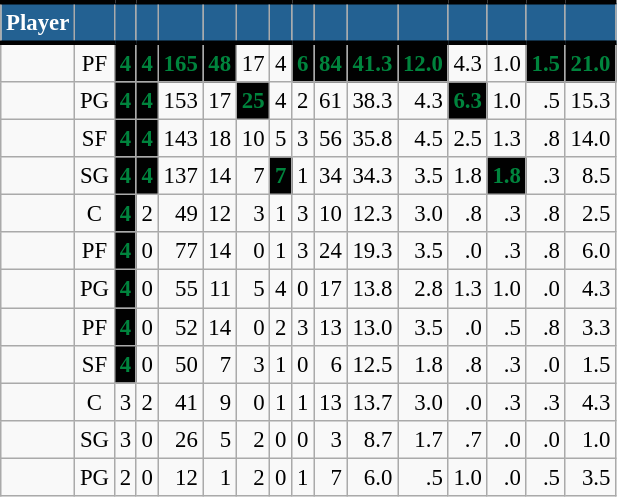<table class="wikitable sortable" style="font-size: 95%; text-align:right;">
<tr>
<th style="background:#236192; color:#FFFFFF; border-top:#010101 3px solid; border-bottom:#010101 3px solid;">Player</th>
<th style="background:#236192; color:#FFFFFF; border-top:#010101 3px solid; border-bottom:#010101 3px solid;"></th>
<th style="background:#236192; color:#FFFFFF; border-top:#010101 3px solid; border-bottom:#010101 3px solid;"></th>
<th style="background:#236192; color:#FFFFFF; border-top:#010101 3px solid; border-bottom:#010101 3px solid;"></th>
<th style="background:#236192; color:#FFFFFF; border-top:#010101 3px solid; border-bottom:#010101 3px solid;"></th>
<th style="background:#236192; color:#FFFFFF; border-top:#010101 3px solid; border-bottom:#010101 3px solid;"></th>
<th style="background:#236192; color:#FFFFFF; border-top:#010101 3px solid; border-bottom:#010101 3px solid;"></th>
<th style="background:#236192; color:#FFFFFF; border-top:#010101 3px solid; border-bottom:#010101 3px solid;"></th>
<th style="background:#236192; color:#FFFFFF; border-top:#010101 3px solid; border-bottom:#010101 3px solid;"></th>
<th style="background:#236192; color:#FFFFFF; border-top:#010101 3px solid; border-bottom:#010101 3px solid;"></th>
<th style="background:#236192; color:#FFFFFF; border-top:#010101 3px solid; border-bottom:#010101 3px solid;"></th>
<th style="background:#236192; color:#FFFFFF; border-top:#010101 3px solid; border-bottom:#010101 3px solid;"></th>
<th style="background:#236192; color:#FFFFFF; border-top:#010101 3px solid; border-bottom:#010101 3px solid;"></th>
<th style="background:#236192; color:#FFFFFF; border-top:#010101 3px solid; border-bottom:#010101 3px solid;"></th>
<th style="background:#236192; color:#FFFFFF; border-top:#010101 3px solid; border-bottom:#010101 3px solid;"></th>
<th style="background:#236192; color:#FFFFFF; border-top:#010101 3px solid; border-bottom:#010101 3px solid;"></th>
</tr>
<tr>
<td style="text-align:left;"></td>
<td style="text-align:center;">PF</td>
<td style="background:#010101; color:#00843D;"><strong>4</strong></td>
<td style="background:#010101; color:#00843D;"><strong>4</strong></td>
<td style="background:#010101; color:#00843D;"><strong>165</strong></td>
<td style="background:#010101; color:#00843D;"><strong>48</strong></td>
<td>17</td>
<td>4</td>
<td style="background:#010101; color:#00843D;"><strong>6</strong></td>
<td style="background:#010101; color:#00843D;"><strong>84</strong></td>
<td style="background:#010101; color:#00843D;"><strong>41.3</strong></td>
<td style="background:#010101; color:#00843D;"><strong>12.0</strong></td>
<td>4.3</td>
<td>1.0</td>
<td style="background:#010101; color:#00843D;"><strong>1.5</strong></td>
<td style="background:#010101; color:#00843D;"><strong>21.0</strong></td>
</tr>
<tr>
<td style="text-align:left;"></td>
<td style="text-align:center;">PG</td>
<td style="background:#010101; color:#00843D;"><strong>4</strong></td>
<td style="background:#010101; color:#00843D;"><strong>4</strong></td>
<td>153</td>
<td>17</td>
<td style="background:#010101; color:#00843D;"><strong>25</strong></td>
<td>4</td>
<td>2</td>
<td>61</td>
<td>38.3</td>
<td>4.3</td>
<td style="background:#010101; color:#00843D;"><strong>6.3</strong></td>
<td>1.0</td>
<td>.5</td>
<td>15.3</td>
</tr>
<tr>
<td style="text-align:left;"></td>
<td style="text-align:center;">SF</td>
<td style="background:#010101; color:#00843D;"><strong>4</strong></td>
<td style="background:#010101; color:#00843D;"><strong>4</strong></td>
<td>143</td>
<td>18</td>
<td>10</td>
<td>5</td>
<td>3</td>
<td>56</td>
<td>35.8</td>
<td>4.5</td>
<td>2.5</td>
<td>1.3</td>
<td>.8</td>
<td>14.0</td>
</tr>
<tr>
<td style="text-align:left;"></td>
<td style="text-align:center;">SG</td>
<td style="background:#010101; color:#00843D;"><strong>4</strong></td>
<td style="background:#010101; color:#00843D;"><strong>4</strong></td>
<td>137</td>
<td>14</td>
<td>7</td>
<td style="background:#010101; color:#00843D;"><strong>7</strong></td>
<td>1</td>
<td>34</td>
<td>34.3</td>
<td>3.5</td>
<td>1.8</td>
<td style="background:#010101; color:#00843D;"><strong>1.8</strong></td>
<td>.3</td>
<td>8.5</td>
</tr>
<tr>
<td style="text-align:left;"></td>
<td style="text-align:center;">C</td>
<td style="background:#010101; color:#00843D;"><strong>4</strong></td>
<td>2</td>
<td>49</td>
<td>12</td>
<td>3</td>
<td>1</td>
<td>3</td>
<td>10</td>
<td>12.3</td>
<td>3.0</td>
<td>.8</td>
<td>.3</td>
<td>.8</td>
<td>2.5</td>
</tr>
<tr>
<td style="text-align:left;"></td>
<td style="text-align:center;">PF</td>
<td style="background:#010101; color:#00843D;"><strong>4</strong></td>
<td>0</td>
<td>77</td>
<td>14</td>
<td>0</td>
<td>1</td>
<td>3</td>
<td>24</td>
<td>19.3</td>
<td>3.5</td>
<td>.0</td>
<td>.3</td>
<td>.8</td>
<td>6.0</td>
</tr>
<tr>
<td style="text-align:left;"></td>
<td style="text-align:center;">PG</td>
<td style="background:#010101; color:#00843D;"><strong>4</strong></td>
<td>0</td>
<td>55</td>
<td>11</td>
<td>5</td>
<td>4</td>
<td>0</td>
<td>17</td>
<td>13.8</td>
<td>2.8</td>
<td>1.3</td>
<td>1.0</td>
<td>.0</td>
<td>4.3</td>
</tr>
<tr>
<td style="text-align:left;"></td>
<td style="text-align:center;">PF</td>
<td style="background:#010101; color:#00843D;"><strong>4</strong></td>
<td>0</td>
<td>52</td>
<td>14</td>
<td>0</td>
<td>2</td>
<td>3</td>
<td>13</td>
<td>13.0</td>
<td>3.5</td>
<td>.0</td>
<td>.5</td>
<td>.8</td>
<td>3.3</td>
</tr>
<tr>
<td style="text-align:left;"></td>
<td style="text-align:center;">SF</td>
<td style="background:#010101; color:#00843D;"><strong>4</strong></td>
<td>0</td>
<td>50</td>
<td>7</td>
<td>3</td>
<td>1</td>
<td>0</td>
<td>6</td>
<td>12.5</td>
<td>1.8</td>
<td>.8</td>
<td>.3</td>
<td>.0</td>
<td>1.5</td>
</tr>
<tr>
<td style="text-align:left;"></td>
<td style="text-align:center;">C</td>
<td>3</td>
<td>2</td>
<td>41</td>
<td>9</td>
<td>0</td>
<td>1</td>
<td>1</td>
<td>13</td>
<td>13.7</td>
<td>3.0</td>
<td>.0</td>
<td>.3</td>
<td>.3</td>
<td>4.3</td>
</tr>
<tr>
<td style="text-align:left;"></td>
<td style="text-align:center;">SG</td>
<td>3</td>
<td>0</td>
<td>26</td>
<td>5</td>
<td>2</td>
<td>0</td>
<td>0</td>
<td>3</td>
<td>8.7</td>
<td>1.7</td>
<td>.7</td>
<td>.0</td>
<td>.0</td>
<td>1.0</td>
</tr>
<tr>
<td style="text-align:left;"></td>
<td style="text-align:center;">PG</td>
<td>2</td>
<td>0</td>
<td>12</td>
<td>1</td>
<td>2</td>
<td>0</td>
<td>1</td>
<td>7</td>
<td>6.0</td>
<td>.5</td>
<td>1.0</td>
<td>.0</td>
<td>.5</td>
<td>3.5</td>
</tr>
</table>
